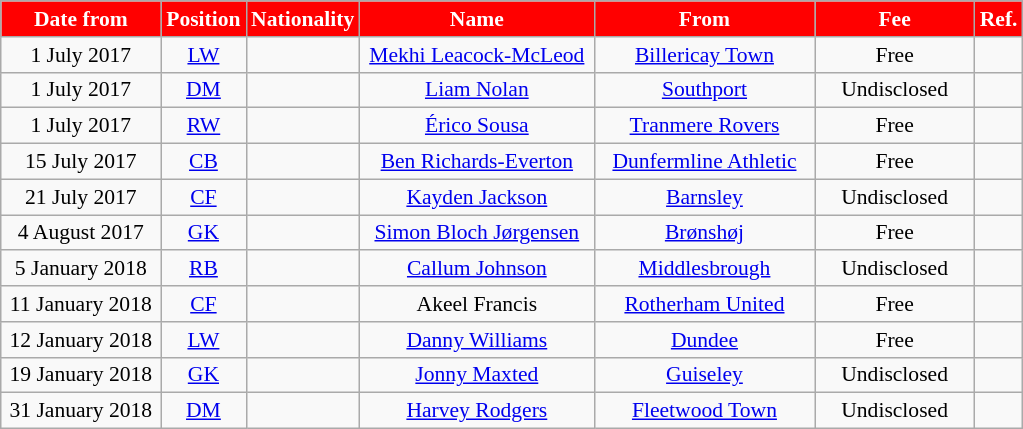<table class="wikitable"  style="text-align:center; font-size:90%; ">
<tr>
<th style="background:#FF0000; color:white; width:100px;">Date from</th>
<th style="background:#FF0000; color:white; width:50px;">Position</th>
<th style="background:#FF0000; color:white; width:50px;">Nationality</th>
<th style="background:#FF0000; color:white; width:150px;">Name</th>
<th style="background:#FF0000; color:white; width:140px;">From</th>
<th style="background:#FF0000; color:white; width:100px;">Fee</th>
<th style="background:#FF0000; color:white; width:25px;">Ref.</th>
</tr>
<tr>
<td>1 July 2017</td>
<td><a href='#'>LW</a></td>
<td></td>
<td><a href='#'>Mekhi Leacock-McLeod</a></td>
<td><a href='#'>Billericay Town</a></td>
<td>Free</td>
<td></td>
</tr>
<tr>
<td>1 July 2017</td>
<td><a href='#'>DM</a></td>
<td></td>
<td><a href='#'>Liam Nolan</a></td>
<td><a href='#'>Southport</a></td>
<td>Undisclosed</td>
<td></td>
</tr>
<tr>
<td>1 July 2017</td>
<td><a href='#'>RW</a></td>
<td></td>
<td><a href='#'>Érico Sousa</a></td>
<td><a href='#'>Tranmere Rovers</a></td>
<td>Free</td>
<td></td>
</tr>
<tr>
<td>15 July 2017</td>
<td><a href='#'>CB</a></td>
<td></td>
<td><a href='#'>Ben Richards-Everton</a></td>
<td><a href='#'>Dunfermline Athletic</a></td>
<td>Free</td>
<td></td>
</tr>
<tr>
<td>21 July 2017</td>
<td><a href='#'>CF</a></td>
<td></td>
<td><a href='#'>Kayden Jackson</a></td>
<td><a href='#'>Barnsley</a></td>
<td>Undisclosed</td>
<td></td>
</tr>
<tr>
<td>4 August 2017</td>
<td><a href='#'>GK</a></td>
<td></td>
<td><a href='#'>Simon Bloch Jørgensen</a></td>
<td><a href='#'>Brønshøj</a></td>
<td>Free</td>
<td></td>
</tr>
<tr>
<td>5 January 2018</td>
<td><a href='#'>RB</a></td>
<td></td>
<td><a href='#'>Callum Johnson</a></td>
<td><a href='#'>Middlesbrough</a></td>
<td>Undisclosed</td>
<td></td>
</tr>
<tr>
<td>11 January 2018</td>
<td><a href='#'>CF</a></td>
<td></td>
<td>Akeel Francis</td>
<td><a href='#'>Rotherham United</a></td>
<td>Free</td>
<td></td>
</tr>
<tr>
<td>12 January 2018</td>
<td><a href='#'>LW</a></td>
<td></td>
<td><a href='#'>Danny Williams</a></td>
<td><a href='#'>Dundee</a></td>
<td>Free</td>
<td></td>
</tr>
<tr>
<td>19 January 2018</td>
<td><a href='#'>GK</a></td>
<td></td>
<td><a href='#'>Jonny Maxted</a></td>
<td><a href='#'>Guiseley</a></td>
<td>Undisclosed</td>
<td></td>
</tr>
<tr>
<td>31 January 2018</td>
<td><a href='#'>DM</a></td>
<td></td>
<td><a href='#'>Harvey Rodgers</a></td>
<td><a href='#'>Fleetwood Town</a></td>
<td>Undisclosed</td>
<td></td>
</tr>
</table>
